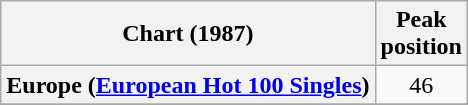<table class="wikitable sortable plainrowheaders" style="text-align:center">
<tr>
<th>Chart (1987)</th>
<th>Peak<br>position</th>
</tr>
<tr>
<th scope="row">Europe (<a href='#'>European Hot 100 Singles</a>)</th>
<td>46</td>
</tr>
<tr>
</tr>
<tr>
</tr>
<tr>
</tr>
</table>
